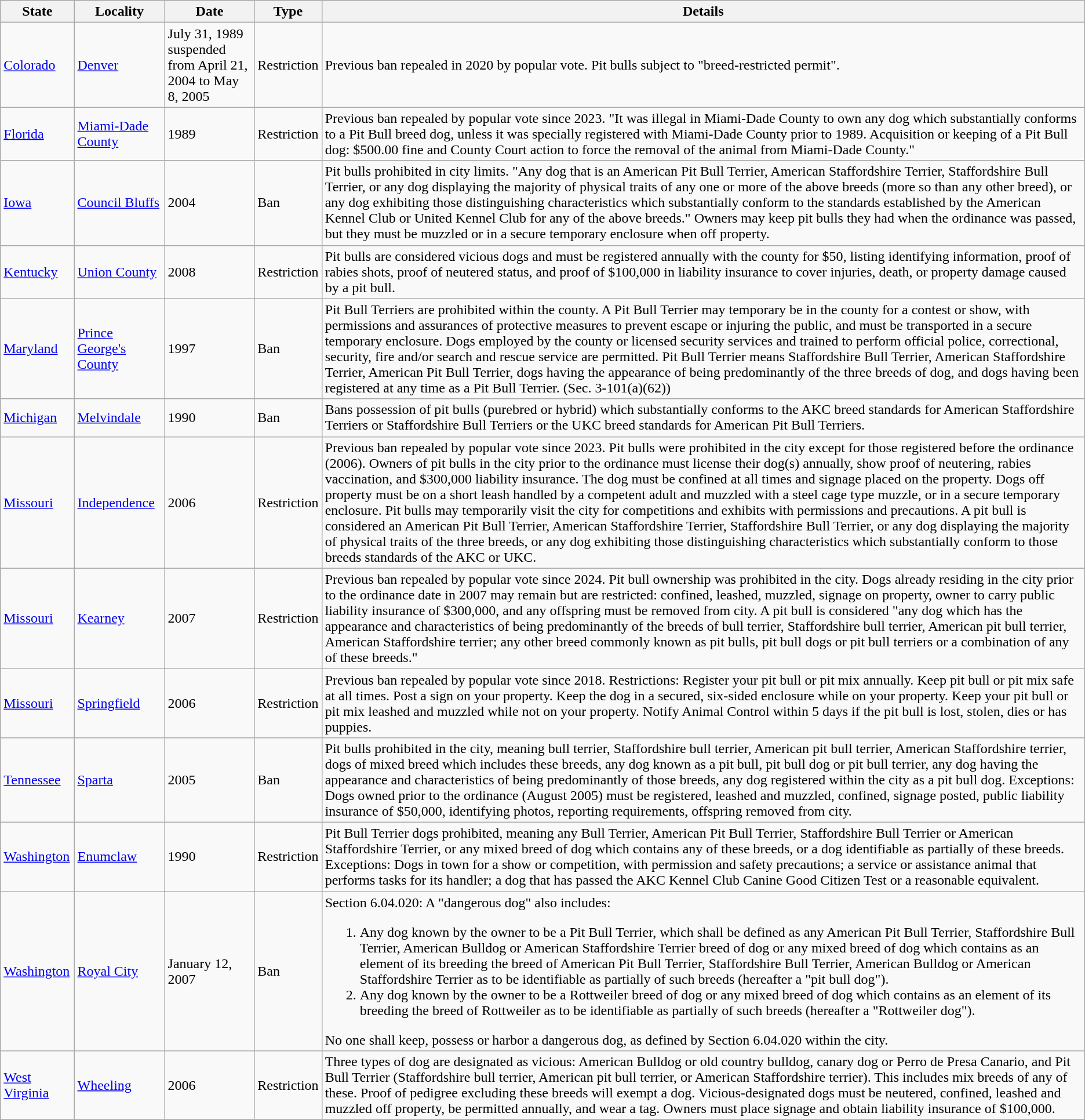<table class="wikitable">
<tr>
<th>State</th>
<th>Locality</th>
<th>Date</th>
<th>Type</th>
<th>Details</th>
</tr>
<tr>
<td><a href='#'>Colorado</a></td>
<td><a href='#'>Denver</a></td>
<td>July 31, 1989<br>suspended from April 21, 2004 to May 8, 2005</td>
<td>Restriction</td>
<td>Previous ban repealed in 2020 by popular vote. Pit bulls subject to "breed-restricted permit".</td>
</tr>
<tr>
<td><a href='#'>Florida</a></td>
<td><a href='#'>Miami-Dade County</a></td>
<td>1989</td>
<td>Restriction</td>
<td>Previous ban repealed by popular vote since 2023. "It was illegal in Miami-Dade County to own any dog which substantially conforms to a Pit Bull breed dog, unless it was specially registered with Miami-Dade County prior to 1989. Acquisition or keeping of a Pit Bull dog: $500.00 fine and County Court action to force the removal of the animal from Miami-Dade County."</td>
</tr>
<tr>
<td><a href='#'>Iowa</a></td>
<td><a href='#'>Council Bluffs</a></td>
<td>2004</td>
<td>Ban</td>
<td>Pit bulls prohibited in city limits. "Any dog that is an American Pit Bull Terrier, American Staffordshire Terrier, Staffordshire Bull Terrier, or any dog displaying the majority of physical traits of any one or more of the above breeds (more so than any other breed), or any dog exhibiting those distinguishing characteristics which substantially conform to the standards established by the American Kennel Club or United Kennel Club for any of the above breeds." Owners may keep pit bulls they had when the ordinance was passed, but they must be muzzled or in a secure temporary enclosure when off property.</td>
</tr>
<tr>
<td><a href='#'>Kentucky</a></td>
<td><a href='#'>Union County</a></td>
<td>2008</td>
<td>Restriction</td>
<td>Pit bulls are considered vicious dogs and must be registered annually with the county for $50, listing identifying information, proof of rabies shots, proof of neutered status, and proof of $100,000 in liability insurance to cover injuries, death, or property damage caused by a pit bull.</td>
</tr>
<tr>
<td><a href='#'>Maryland</a></td>
<td><a href='#'>Prince George's County</a></td>
<td>1997</td>
<td>Ban</td>
<td>Pit Bull Terriers are prohibited within the county. A Pit Bull Terrier may temporary be in the county for a contest or show, with permissions and assurances of protective measures to prevent escape or injuring the public, and must be transported in a secure temporary enclosure. Dogs employed by the county or licensed security services and trained to perform official police, correctional, security, fire and/or search and rescue service are permitted. Pit Bull Terrier means Staffordshire Bull Terrier, American Staffordshire Terrier, American Pit Bull Terrier, dogs having the appearance of being predominantly of the three breeds of dog, and dogs having been registered at any time as a Pit Bull Terrier. (Sec. 3-101(a)(62))</td>
</tr>
<tr>
<td><a href='#'>Michigan</a></td>
<td><a href='#'>Melvindale</a></td>
<td>1990</td>
<td>Ban</td>
<td>Bans possession of pit bulls (purebred or hybrid) which substantially conforms to the AKC breed standards for American Staffordshire Terriers or Staffordshire Bull Terriers or the UKC breed standards for American Pit Bull Terriers.</td>
</tr>
<tr>
<td><a href='#'>Missouri</a></td>
<td><a href='#'>Independence</a></td>
<td>2006</td>
<td>Restriction</td>
<td>Previous ban repealed by popular vote since 2023. Pit bulls were prohibited in the city except for those registered before the ordinance (2006). Owners of pit bulls in the city prior to the ordinance must license their dog(s) annually, show proof of neutering, rabies vaccination, and $300,000 liability insurance. The dog must be confined at all times and signage placed on the property. Dogs off property must be on a short leash handled by a competent adult and muzzled with a steel cage type muzzle, or in a secure temporary enclosure. Pit bulls may temporarily visit the city for competitions and exhibits with permissions and precautions. A pit bull is considered an American Pit Bull Terrier, American Staffordshire Terrier, Staffordshire Bull Terrier, or any dog displaying the majority of physical traits of the three breeds, or any dog exhibiting those distinguishing characteristics which substantially conform to those breeds standards of the AKC or UKC.</td>
</tr>
<tr>
<td><a href='#'>Missouri</a></td>
<td><a href='#'>Kearney</a></td>
<td>2007</td>
<td>Restriction</td>
<td>Previous ban repealed by popular vote since 2024. Pit bull ownership was prohibited in the city. Dogs already residing in the city prior to the ordinance date in 2007 may remain but are restricted: confined, leashed, muzzled, signage on property, owner to carry public liability insurance of $300,000, and any offspring must be removed from city. A pit bull is considered "any dog which has the appearance and characteristics of being predominantly of the breeds of bull terrier, Staffordshire bull terrier, American pit bull terrier, American Staffordshire terrier; any other breed commonly known as pit bulls, pit bull dogs or pit bull terriers or a combination of any of these breeds."</td>
</tr>
<tr>
<td><a href='#'>Missouri</a></td>
<td><a href='#'>Springfield</a></td>
<td>2006</td>
<td>Restriction</td>
<td>Previous ban repealed by popular vote since 2018. Restrictions: Register your pit bull or pit mix annually. Keep pit bull or pit mix safe at all times. Post a sign on your property. Keep the dog in a secured, six-sided enclosure while on your property. Keep your pit bull or pit mix leashed and muzzled while not on your property. Notify Animal Control within 5 days if the pit bull is lost, stolen, dies or has puppies.</td>
</tr>
<tr>
<td><a href='#'>Tennessee</a></td>
<td><a href='#'>Sparta</a></td>
<td>2005</td>
<td>Ban</td>
<td>Pit bulls prohibited in the city, meaning bull terrier, Staffordshire bull terrier, American pit bull terrier, American Staffordshire terrier, dogs of mixed breed which includes these breeds, any dog known as a pit bull, pit bull dog or pit bull terrier, any dog having the appearance and characteristics of being predominantly of those breeds, any dog registered within the city as a pit bull dog. Exceptions: Dogs owned prior to the ordinance (August 2005) must be registered, leashed and muzzled, confined, signage posted, public liability insurance of $50,000, identifying photos, reporting requirements, offspring removed from city.</td>
</tr>
<tr>
<td><a href='#'>Washington</a></td>
<td><a href='#'>Enumclaw</a></td>
<td>1990</td>
<td>Restriction</td>
<td>Pit Bull Terrier dogs prohibited, meaning any Bull Terrier, American Pit Bull Terrier, Staffordshire Bull Terrier or American Staffordshire Terrier, or any mixed breed of dog which contains any of these breeds, or a dog identifiable as partially of these breeds. Exceptions: Dogs in town for a show or competition, with permission and safety precautions; a service or assistance animal that performs tasks for its handler; a dog that has passed the AKC Kennel Club Canine Good Citizen Test or a reasonable equivalent.</td>
</tr>
<tr>
<td><a href='#'>Washington</a></td>
<td><a href='#'>Royal City</a></td>
<td>January 12, 2007</td>
<td>Ban</td>
<td>Section 6.04.020: A "dangerous dog" also includes:<br><ol><li>Any dog known by the owner to be a Pit Bull Terrier, which shall be defined as any American Pit Bull Terrier, Staffordshire Bull Terrier, American Bulldog or American Staffordshire Terrier breed of dog or any mixed breed of dog which contains as an element of its breeding the breed of American Pit Bull Terrier, Staffordshire Bull Terrier, American Bulldog or American Staffordshire Terrier as to be identifiable as partially of such breeds (hereafter a "pit bull dog").</li><li>Any dog known by the owner to be a Rottweiler breed of dog or any mixed breed of dog which contains as an element of its breeding the breed of Rottweiler as to be identifiable as partially of such breeds (hereafter a "Rottweiler dog").</li></ol>No one shall keep, possess or harbor a dangerous dog, as defined by Section 6.04.020 within the city.</td>
</tr>
<tr>
<td><a href='#'>West Virginia</a></td>
<td><a href='#'>Wheeling</a></td>
<td>2006</td>
<td>Restriction</td>
<td>Three types of dog are designated as vicious: American Bulldog or old country bulldog, canary dog or Perro de Presa Canario, and Pit Bull Terrier (Staffordshire bull terrier, American pit bull terrier, or American Staffordshire terrier). This includes mix breeds of any of these. Proof of pedigree excluding these breeds will exempt a dog. Vicious-designated dogs must be neutered, confined, leashed and muzzled off property, be permitted annually, and wear a tag. Owners must place signage and obtain liability insurance of $100,000.</td>
</tr>
</table>
